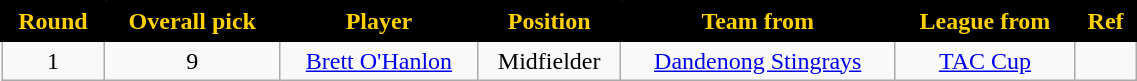<table class="wikitable" style="text-align:center; font-size:100%; width:60%;">
<tr>
<th style="background:black; color:#FED102; border: solid black 2px;">Round</th>
<th style="background:black; color:#FED102; border: solid black 2px;">Overall pick</th>
<th style="background:black; color:#FED102; border: solid black 2px;">Player</th>
<th style="background:black; color:#FED102; border: solid black 2px;">Position</th>
<th style="background:black; color:#FED102; border: solid black 2px;">Team from</th>
<th style="background:black; color:#FED102; border: solid black 2px;">League from</th>
<th style="background:black; color:#FED102; border: solid black 2px;">Ref</th>
</tr>
<tr>
<td>1</td>
<td>9</td>
<td><a href='#'>Brett O'Hanlon</a></td>
<td>Midfielder</td>
<td><a href='#'>Dandenong Stingrays</a></td>
<td><a href='#'>TAC Cup</a></td>
<td></td>
</tr>
</table>
